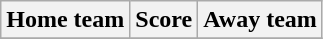<table class="wikitable" style="text-align: center">
<tr>
<th>Home team</th>
<th>Score</th>
<th>Away team</th>
</tr>
<tr>
</tr>
</table>
